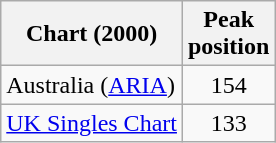<table class="wikitable">
<tr>
<th>Chart (2000)</th>
<th>Peak <br>position</th>
</tr>
<tr>
<td>Australia (<a href='#'>ARIA</a>)</td>
<td align="center">154</td>
</tr>
<tr>
<td><a href='#'>UK Singles Chart</a></td>
<td style="text-align:center;">133</td>
</tr>
</table>
